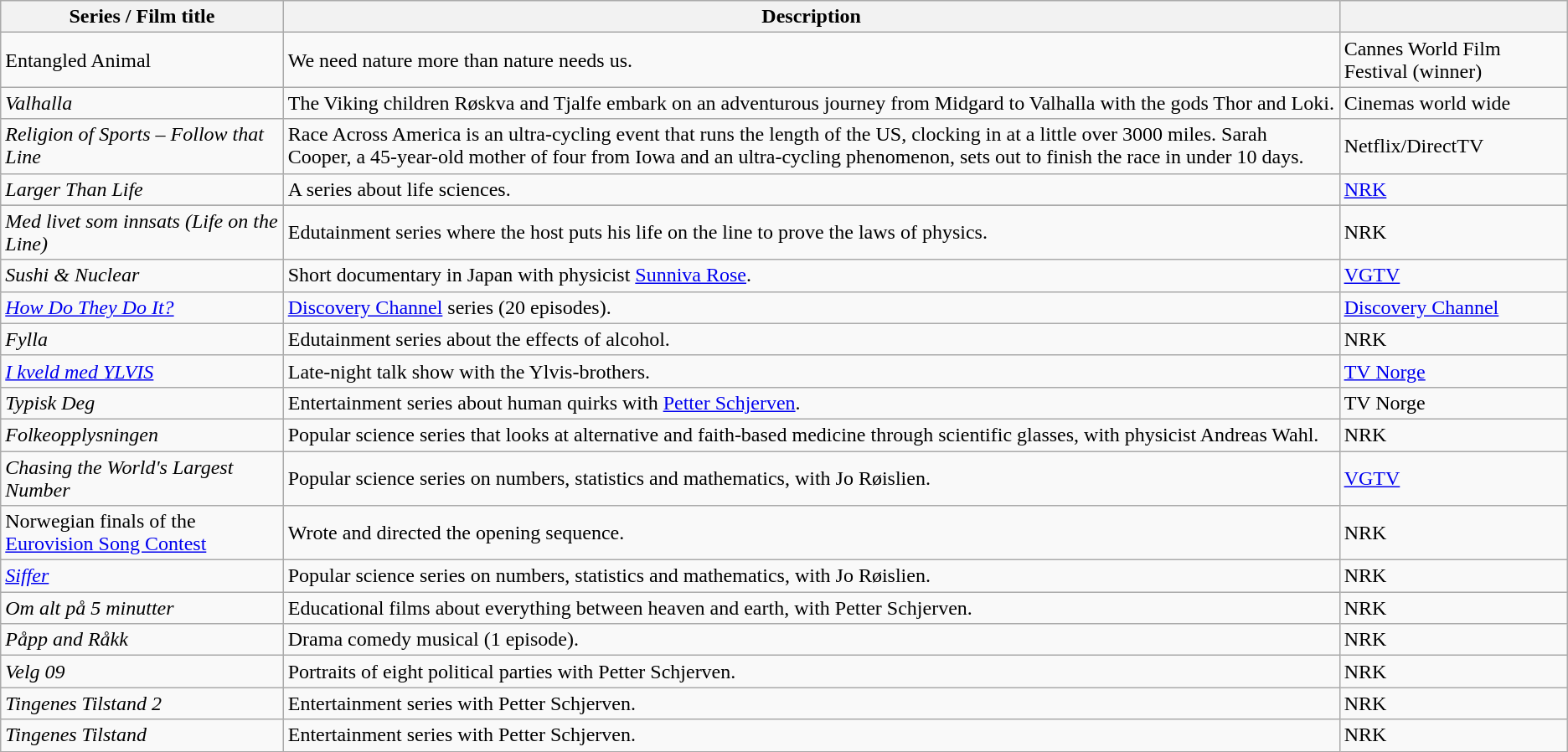<table class="wikitable">
<tr>
<th>Series / Film title</th>
<th>Description</th>
<th></th>
</tr>
<tr>
<td>Entangled Animal</td>
<td>We need nature more than nature needs us.</td>
<td>Cannes World Film Festival (winner)</td>
</tr>
<tr>
<td><em>Valhalla</em></td>
<td>The Viking children Røskva and Tjalfe embark on an adventurous journey from Midgard to Valhalla with the gods Thor and Loki.</td>
<td>Cinemas world wide</td>
</tr>
<tr>
<td><em>Religion of Sports – Follow that Line</em></td>
<td>Race Across America is an ultra-cycling event that runs the length of the US, clocking in at a little over 3000 miles. Sarah Cooper, a 45-year-old mother of four from Iowa and an ultra-cycling phenomenon, sets out to finish the race in under 10 days.</td>
<td>Netflix/DirectTV</td>
</tr>
<tr>
<td><em>Larger Than Life</em></td>
<td>A series about life sciences.</td>
<td><a href='#'>NRK</a></td>
</tr>
<tr>
</tr>
<tr>
<td><em>Med livet som innsats (Life on the Line)</em></td>
<td>Edutainment series where the host puts his life on the line to prove the laws of physics.</td>
<td>NRK</td>
</tr>
<tr>
<td><em>Sushi & Nuclear</em></td>
<td>Short documentary in Japan with physicist <a href='#'>Sunniva Rose</a>.</td>
<td><a href='#'>VGTV</a></td>
</tr>
<tr>
<td><em><a href='#'>How Do They Do It?</a></em></td>
<td><a href='#'>Discovery Channel</a> series (20 episodes).</td>
<td><a href='#'>Discovery Channel</a></td>
</tr>
<tr>
<td><em>Fylla</em></td>
<td>Edutainment series about the effects of alcohol.</td>
<td>NRK</td>
</tr>
<tr>
<td><em><a href='#'>I kveld med YLVIS</a></em></td>
<td>Late-night talk show with the Ylvis-brothers.</td>
<td><a href='#'>TV Norge</a></td>
</tr>
<tr>
<td><em>Typisk Deg</em></td>
<td>Entertainment series about human quirks with <a href='#'>Petter Schjerven</a>.</td>
<td>TV Norge</td>
</tr>
<tr>
<td><em>Folkeopplysningen</em></td>
<td>Popular science series that looks at alternative and faith-based medicine through scientific glasses, with physicist Andreas Wahl.</td>
<td>NRK</td>
</tr>
<tr>
<td><em>Chasing the World's Largest Number</em></td>
<td>Popular science series on numbers, statistics and mathematics, with Jo Røislien.</td>
<td><a href='#'>VGTV</a></td>
</tr>
<tr>
<td>Norwegian finals of the <a href='#'>Eurovision Song Contest</a></td>
<td>Wrote and directed the opening sequence.</td>
<td>NRK</td>
</tr>
<tr>
<td><em><a href='#'>Siffer</a></em></td>
<td>Popular science series on numbers, statistics and mathematics, with Jo Røislien.</td>
<td>NRK</td>
</tr>
<tr>
<td><em>Om alt på 5 minutter</em></td>
<td>Educational films about everything between heaven and earth, with Petter Schjerven.</td>
<td>NRK</td>
</tr>
<tr>
<td><em>Påpp and Råkk</em></td>
<td>Drama comedy musical (1 episode).</td>
<td>NRK</td>
</tr>
<tr>
<td><em>Velg 09</em></td>
<td>Portraits of eight political parties with Petter Schjerven.</td>
<td>NRK</td>
</tr>
<tr>
<td><em>Tingenes Tilstand 2</em></td>
<td>Entertainment series with Petter Schjerven.</td>
<td>NRK</td>
</tr>
<tr>
<td><em>Tingenes Tilstand</em></td>
<td>Entertainment series with Petter Schjerven.</td>
<td>NRK</td>
</tr>
</table>
